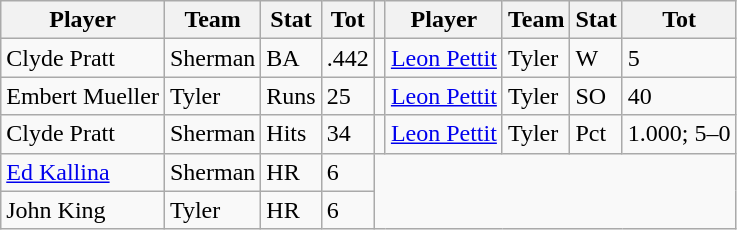<table class="wikitable">
<tr>
<th>Player</th>
<th>Team</th>
<th>Stat</th>
<th>Tot</th>
<th></th>
<th>Player</th>
<th>Team</th>
<th>Stat</th>
<th>Tot</th>
</tr>
<tr>
<td>Clyde Pratt</td>
<td>Sherman</td>
<td>BA</td>
<td>.442</td>
<td></td>
<td><a href='#'>Leon Pettit</a></td>
<td>Tyler</td>
<td>W</td>
<td>5</td>
</tr>
<tr>
<td>Embert Mueller</td>
<td>Tyler</td>
<td>Runs</td>
<td>25</td>
<td></td>
<td><a href='#'>Leon Pettit</a></td>
<td>Tyler</td>
<td>SO</td>
<td>40</td>
</tr>
<tr>
<td>Clyde Pratt</td>
<td>Sherman</td>
<td>Hits</td>
<td>34</td>
<td></td>
<td><a href='#'>Leon Pettit</a></td>
<td>Tyler</td>
<td>Pct</td>
<td>1.000; 5–0</td>
</tr>
<tr>
<td><a href='#'>Ed Kallina</a></td>
<td>Sherman</td>
<td>HR</td>
<td>6</td>
</tr>
<tr>
<td>John King</td>
<td>Tyler</td>
<td>HR</td>
<td>6</td>
</tr>
</table>
